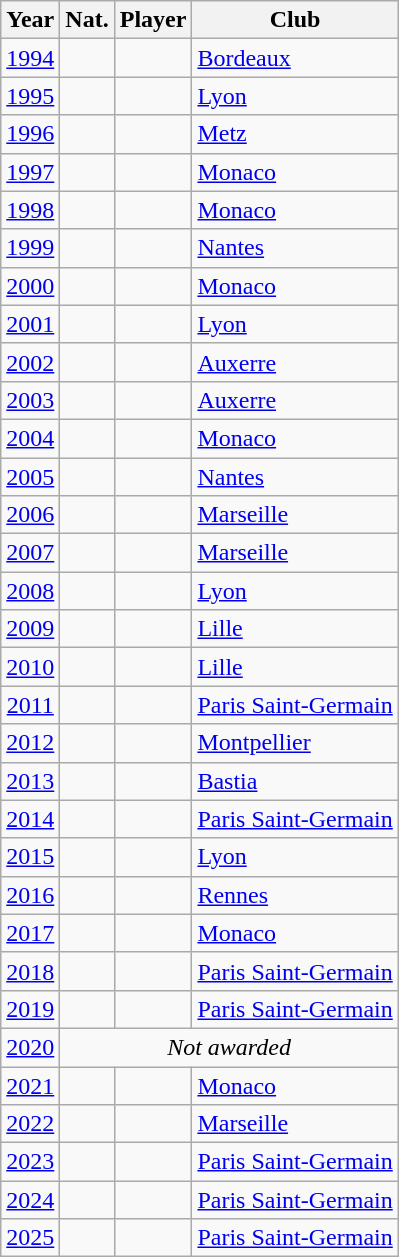<table class="sortable wikitable" style="text-align: center;">
<tr>
<th>Year</th>
<th>Nat.</th>
<th>Player</th>
<th>Club</th>
</tr>
<tr>
<td><a href='#'>1994</a></td>
<td></td>
<td align=left></td>
<td align=left><a href='#'>Bordeaux</a></td>
</tr>
<tr>
<td><a href='#'>1995</a></td>
<td></td>
<td align=left></td>
<td align=left><a href='#'>Lyon</a></td>
</tr>
<tr>
<td><a href='#'>1996</a></td>
<td></td>
<td align=left></td>
<td align=left><a href='#'>Metz</a></td>
</tr>
<tr>
<td><a href='#'>1997</a></td>
<td></td>
<td align=left></td>
<td align=left><a href='#'>Monaco</a></td>
</tr>
<tr>
<td><a href='#'>1998</a></td>
<td></td>
<td align=left></td>
<td align=left><a href='#'>Monaco</a></td>
</tr>
<tr>
<td><a href='#'>1999</a></td>
<td></td>
<td align=left></td>
<td align=left><a href='#'>Nantes</a></td>
</tr>
<tr>
<td><a href='#'>2000</a></td>
<td></td>
<td align=left></td>
<td align=left><a href='#'>Monaco</a></td>
</tr>
<tr>
<td><a href='#'>2001</a></td>
<td></td>
<td align=left></td>
<td align=left><a href='#'>Lyon</a></td>
</tr>
<tr>
<td><a href='#'>2002</a></td>
<td></td>
<td align=left></td>
<td align=left><a href='#'>Auxerre</a></td>
</tr>
<tr>
<td><a href='#'>2003</a></td>
<td></td>
<td align=left></td>
<td align=left><a href='#'>Auxerre</a></td>
</tr>
<tr>
<td><a href='#'>2004</a></td>
<td></td>
<td align=left></td>
<td align=left><a href='#'>Monaco</a></td>
</tr>
<tr>
<td><a href='#'>2005</a></td>
<td></td>
<td align=left></td>
<td align=left><a href='#'>Nantes</a></td>
</tr>
<tr>
<td><a href='#'>2006</a></td>
<td></td>
<td align=left></td>
<td align=left><a href='#'>Marseille</a></td>
</tr>
<tr>
<td><a href='#'>2007</a></td>
<td></td>
<td align=left></td>
<td align=left><a href='#'>Marseille</a></td>
</tr>
<tr>
<td><a href='#'>2008</a></td>
<td></td>
<td align=left></td>
<td align=left><a href='#'>Lyon</a></td>
</tr>
<tr>
<td><a href='#'>2009</a></td>
<td></td>
<td align=left></td>
<td align=left><a href='#'>Lille</a></td>
</tr>
<tr>
<td><a href='#'>2010</a></td>
<td></td>
<td align=left></td>
<td align=left><a href='#'>Lille</a></td>
</tr>
<tr>
<td><a href='#'>2011</a></td>
<td></td>
<td align=left></td>
<td align=left><a href='#'>Paris Saint-Germain</a></td>
</tr>
<tr>
<td><a href='#'>2012</a></td>
<td></td>
<td align=left></td>
<td align=left><a href='#'>Montpellier</a></td>
</tr>
<tr>
<td><a href='#'>2013</a></td>
<td></td>
<td align=left></td>
<td align=left><a href='#'>Bastia</a></td>
</tr>
<tr>
<td><a href='#'>2014</a></td>
<td></td>
<td align=left></td>
<td align=left><a href='#'>Paris Saint-Germain</a></td>
</tr>
<tr>
<td><a href='#'>2015</a></td>
<td></td>
<td align=left></td>
<td align=left><a href='#'>Lyon</a></td>
</tr>
<tr>
<td><a href='#'>2016</a></td>
<td></td>
<td align=left></td>
<td align=left><a href='#'>Rennes</a></td>
</tr>
<tr>
<td><a href='#'>2017</a></td>
<td></td>
<td align=left></td>
<td align=left><a href='#'>Monaco</a></td>
</tr>
<tr>
<td><a href='#'>2018</a></td>
<td></td>
<td align=left></td>
<td align=left><a href='#'>Paris Saint-Germain</a></td>
</tr>
<tr>
<td><a href='#'>2019</a></td>
<td></td>
<td align=left></td>
<td align=left><a href='#'>Paris Saint-Germain</a></td>
</tr>
<tr>
<td><a href='#'>2020</a></td>
<td colspan=3><em>Not awarded</em></td>
</tr>
<tr>
<td><a href='#'>2021</a></td>
<td></td>
<td align=left></td>
<td align=left><a href='#'>Monaco</a></td>
</tr>
<tr>
<td><a href='#'>2022</a></td>
<td></td>
<td align=left></td>
<td align=left><a href='#'>Marseille</a></td>
</tr>
<tr>
<td><a href='#'>2023</a></td>
<td></td>
<td align=left></td>
<td align=left><a href='#'>Paris Saint-Germain</a></td>
</tr>
<tr>
<td><a href='#'>2024</a></td>
<td></td>
<td align=left></td>
<td align=left><a href='#'>Paris Saint-Germain</a></td>
</tr>
<tr>
<td><a href='#'>2025</a></td>
<td></td>
<td align=left></td>
<td align=left><a href='#'>Paris Saint-Germain</a></td>
</tr>
</table>
